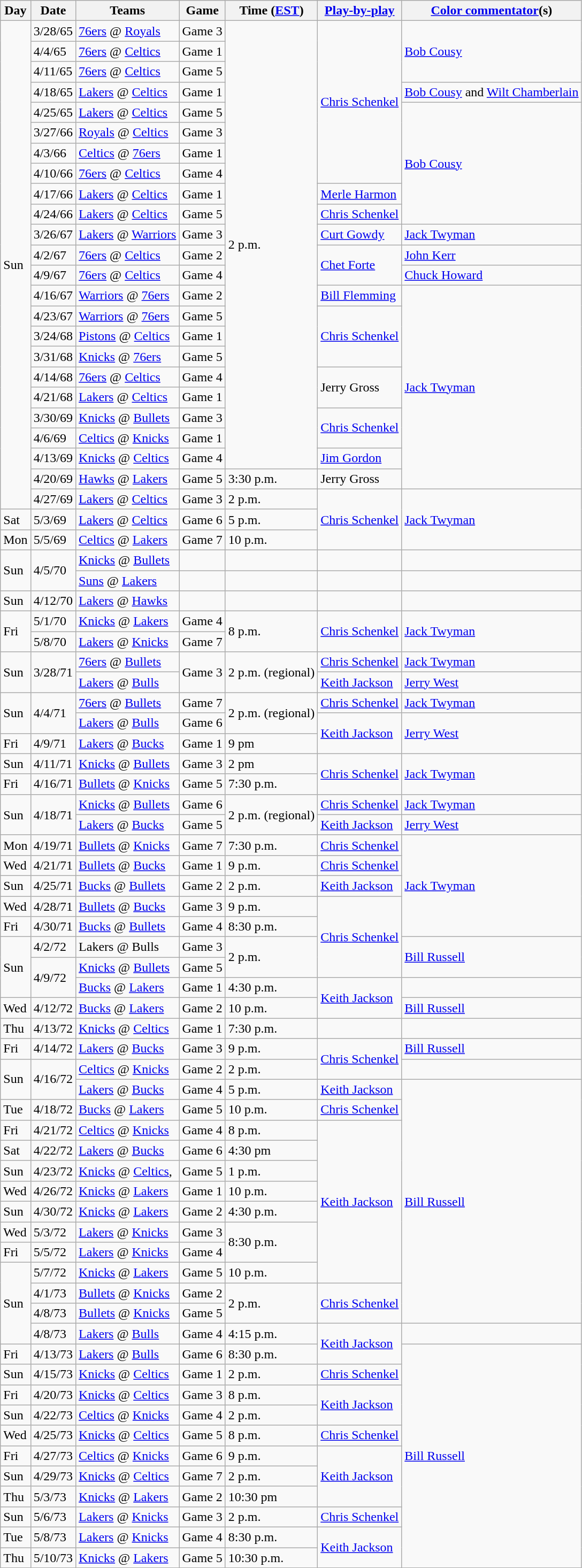<table class="wikitable">
<tr>
<th>Day</th>
<th>Date</th>
<th>Teams</th>
<th>Game</th>
<th>Time (<a href='#'>EST</a>)</th>
<th><a href='#'>Play-by-play</a></th>
<th><a href='#'>Color commentator</a>(s)</th>
</tr>
<tr>
<td rowspan="24">Sun</td>
<td>3/28/65</td>
<td><a href='#'>76ers</a> @ <a href='#'>Royals</a></td>
<td>Game 3</td>
<td rowspan="22">2 p.m.</td>
<td rowspan="8"><a href='#'>Chris Schenkel</a></td>
<td rowspan="3"><a href='#'>Bob Cousy</a></td>
</tr>
<tr>
<td>4/4/65</td>
<td><a href='#'>76ers</a> @ <a href='#'>Celtics</a></td>
<td>Game 1</td>
</tr>
<tr>
<td>4/11/65</td>
<td><a href='#'>76ers</a> @ <a href='#'>Celtics</a></td>
<td>Game 5</td>
</tr>
<tr>
<td>4/18/65</td>
<td><a href='#'>Lakers</a> @ <a href='#'>Celtics</a></td>
<td>Game 1</td>
<td><a href='#'>Bob Cousy</a> and <a href='#'>Wilt Chamberlain</a></td>
</tr>
<tr>
<td>4/25/65</td>
<td><a href='#'>Lakers</a> @ <a href='#'>Celtics</a></td>
<td>Game 5</td>
<td rowspan="6"><a href='#'>Bob Cousy</a></td>
</tr>
<tr>
<td>3/27/66</td>
<td><a href='#'>Royals</a> @ <a href='#'>Celtics</a></td>
<td>Game 3</td>
</tr>
<tr>
<td>4/3/66</td>
<td><a href='#'>Celtics</a> @ <a href='#'>76ers</a></td>
<td>Game 1</td>
</tr>
<tr>
<td>4/10/66</td>
<td><a href='#'>76ers</a> @ <a href='#'>Celtics</a></td>
<td>Game 4</td>
</tr>
<tr>
<td>4/17/66</td>
<td><a href='#'>Lakers</a> @ <a href='#'>Celtics</a></td>
<td>Game 1</td>
<td><a href='#'>Merle Harmon</a></td>
</tr>
<tr>
<td>4/24/66</td>
<td><a href='#'>Lakers</a> @ <a href='#'>Celtics</a></td>
<td>Game 5</td>
<td><a href='#'>Chris Schenkel</a></td>
</tr>
<tr>
<td>3/26/67</td>
<td><a href='#'>Lakers</a> @ <a href='#'>Warriors</a></td>
<td>Game 3</td>
<td><a href='#'>Curt Gowdy</a></td>
<td><a href='#'>Jack Twyman</a></td>
</tr>
<tr>
<td>4/2/67</td>
<td><a href='#'>76ers</a> @ <a href='#'>Celtics</a></td>
<td>Game 2</td>
<td rowspan="2"><a href='#'>Chet Forte</a></td>
<td><a href='#'>John Kerr</a></td>
</tr>
<tr>
<td>4/9/67</td>
<td><a href='#'>76ers</a> @ <a href='#'>Celtics</a></td>
<td>Game 4</td>
<td><a href='#'>Chuck Howard</a></td>
</tr>
<tr>
<td>4/16/67</td>
<td><a href='#'>Warriors</a> @ <a href='#'>76ers</a></td>
<td>Game 2</td>
<td><a href='#'>Bill Flemming</a></td>
<td rowspan="10"><a href='#'>Jack Twyman</a></td>
</tr>
<tr>
<td>4/23/67</td>
<td><a href='#'>Warriors</a> @ <a href='#'>76ers</a></td>
<td>Game 5</td>
<td rowspan="3"><a href='#'>Chris Schenkel</a></td>
</tr>
<tr>
<td>3/24/68</td>
<td><a href='#'>Pistons</a> @ <a href='#'>Celtics</a></td>
<td>Game 1</td>
</tr>
<tr>
<td>3/31/68</td>
<td><a href='#'>Knicks</a> @ <a href='#'>76ers</a></td>
<td>Game 5</td>
</tr>
<tr>
<td>4/14/68</td>
<td><a href='#'>76ers</a> @ <a href='#'>Celtics</a></td>
<td>Game 4</td>
<td rowspan="2">Jerry Gross</td>
</tr>
<tr>
<td>4/21/68</td>
<td><a href='#'>Lakers</a> @ <a href='#'>Celtics</a></td>
<td>Game 1</td>
</tr>
<tr>
<td>3/30/69</td>
<td><a href='#'>Knicks</a> @ <a href='#'>Bullets</a></td>
<td>Game 3</td>
<td rowspan="2"><a href='#'>Chris Schenkel</a></td>
</tr>
<tr>
<td>4/6/69</td>
<td><a href='#'>Celtics</a> @ <a href='#'>Knicks</a></td>
<td>Game 1</td>
</tr>
<tr>
<td>4/13/69</td>
<td><a href='#'>Knicks</a> @ <a href='#'>Celtics</a></td>
<td>Game 4</td>
<td><a href='#'>Jim Gordon</a></td>
</tr>
<tr>
<td>4/20/69</td>
<td><a href='#'>Hawks</a> @ <a href='#'>Lakers</a></td>
<td>Game 5</td>
<td>3:30 p.m.</td>
<td>Jerry Gross</td>
</tr>
<tr>
<td>4/27/69</td>
<td><a href='#'>Lakers</a> @ <a href='#'>Celtics</a></td>
<td>Game 3</td>
<td>2 p.m.</td>
<td rowspan="3"><a href='#'>Chris Schenkel</a></td>
<td rowspan="3"><a href='#'>Jack Twyman</a></td>
</tr>
<tr>
<td>Sat</td>
<td>5/3/69</td>
<td><a href='#'>Lakers</a> @ <a href='#'>Celtics</a></td>
<td>Game 6</td>
<td>5 p.m.</td>
</tr>
<tr>
<td>Mon</td>
<td>5/5/69</td>
<td><a href='#'>Celtics</a> @ <a href='#'>Lakers</a></td>
<td>Game 7</td>
<td>10 p.m.</td>
</tr>
<tr>
<td rowspan="2">Sun</td>
<td rowspan="2">4/5/70</td>
<td><a href='#'>Knicks</a> @ <a href='#'>Bullets</a></td>
<td></td>
<td></td>
<td></td>
<td></td>
</tr>
<tr>
<td><a href='#'>Suns</a> @ <a href='#'>Lakers</a></td>
<td></td>
<td></td>
<td></td>
<td></td>
</tr>
<tr>
<td>Sun</td>
<td>4/12/70</td>
<td><a href='#'>Lakers</a> @ <a href='#'>Hawks</a></td>
<td></td>
<td></td>
<td></td>
<td></td>
</tr>
<tr>
<td rowspan="2">Fri</td>
<td>5/1/70</td>
<td><a href='#'>Knicks</a> @ <a href='#'>Lakers</a></td>
<td>Game 4</td>
<td rowspan="2">8 p.m.</td>
<td rowspan="2"><a href='#'>Chris Schenkel</a></td>
<td rowspan="2"><a href='#'>Jack Twyman</a></td>
</tr>
<tr>
<td>5/8/70</td>
<td><a href='#'>Lakers</a> @ <a href='#'>Knicks</a></td>
<td>Game 7</td>
</tr>
<tr>
<td rowspan="2">Sun</td>
<td rowspan="2">3/28/71</td>
<td><a href='#'>76ers</a> @ <a href='#'>Bullets</a></td>
<td rowspan="2">Game 3</td>
<td rowspan="2">2 p.m. (regional)</td>
<td><a href='#'>Chris Schenkel</a></td>
<td><a href='#'>Jack Twyman</a></td>
</tr>
<tr>
<td><a href='#'>Lakers</a> @ <a href='#'>Bulls</a></td>
<td><a href='#'>Keith Jackson</a></td>
<td><a href='#'>Jerry West</a></td>
</tr>
<tr>
<td rowspan="2">Sun</td>
<td rowspan="2">4/4/71</td>
<td><a href='#'>76ers</a> @ <a href='#'>Bullets</a></td>
<td>Game 7</td>
<td rowspan="2">2 p.m. (regional)</td>
<td><a href='#'>Chris Schenkel</a></td>
<td><a href='#'>Jack Twyman</a></td>
</tr>
<tr>
<td><a href='#'>Lakers</a> @ <a href='#'>Bulls</a></td>
<td>Game 6</td>
<td rowspan="2"><a href='#'>Keith Jackson</a></td>
<td rowspan="2"><a href='#'>Jerry West</a></td>
</tr>
<tr>
<td>Fri</td>
<td>4/9/71</td>
<td><a href='#'>Lakers</a> @ <a href='#'>Bucks</a></td>
<td>Game 1</td>
<td>9 pm</td>
</tr>
<tr>
<td>Sun</td>
<td>4/11/71</td>
<td><a href='#'>Knicks</a> @ <a href='#'>Bullets</a></td>
<td>Game 3</td>
<td>2 pm</td>
<td rowspan="2"><a href='#'>Chris Schenkel</a></td>
<td rowspan="2"><a href='#'>Jack Twyman</a></td>
</tr>
<tr>
<td>Fri</td>
<td>4/16/71</td>
<td><a href='#'>Bullets</a> @ <a href='#'>Knicks</a></td>
<td>Game 5</td>
<td>7:30 p.m.</td>
</tr>
<tr>
<td rowspan="2">Sun</td>
<td rowspan="2">4/18/71</td>
<td><a href='#'>Knicks</a> @ <a href='#'>Bullets</a></td>
<td>Game 6</td>
<td rowspan="2">2 p.m. (regional)</td>
<td><a href='#'>Chris Schenkel</a></td>
<td><a href='#'>Jack Twyman</a></td>
</tr>
<tr>
<td><a href='#'>Lakers</a> @ <a href='#'>Bucks</a></td>
<td>Game 5</td>
<td><a href='#'>Keith Jackson</a></td>
<td><a href='#'>Jerry West</a></td>
</tr>
<tr>
<td>Mon</td>
<td>4/19/71</td>
<td><a href='#'>Bullets</a> @ <a href='#'>Knicks</a></td>
<td>Game 7</td>
<td>7:30 p.m.</td>
<td><a href='#'>Chris Schenkel</a></td>
<td rowspan="5"><a href='#'>Jack Twyman</a></td>
</tr>
<tr>
<td>Wed</td>
<td>4/21/71</td>
<td><a href='#'>Bullets</a> @ <a href='#'>Bucks</a></td>
<td>Game 1</td>
<td>9 p.m.</td>
<td><a href='#'>Chris Schenkel</a></td>
</tr>
<tr>
<td>Sun</td>
<td>4/25/71</td>
<td><a href='#'>Bucks</a> @ <a href='#'>Bullets</a></td>
<td>Game 2</td>
<td>2 p.m.</td>
<td><a href='#'>Keith Jackson</a></td>
</tr>
<tr>
<td>Wed</td>
<td>4/28/71</td>
<td><a href='#'>Bullets</a> @ <a href='#'>Bucks</a></td>
<td>Game 3</td>
<td>9 p.m.</td>
<td rowspan="4"><a href='#'>Chris Schenkel</a></td>
</tr>
<tr>
<td>Fri</td>
<td>4/30/71</td>
<td><a href='#'>Bucks</a> @ <a href='#'>Bullets</a></td>
<td>Game 4</td>
<td>8:30 p.m.</td>
</tr>
<tr>
<td rowspan="3">Sun</td>
<td>4/2/72</td>
<td>Lakers @ Bulls</td>
<td>Game 3</td>
<td rowspan="2">2 p.m.</td>
<td rowspan="2"><a href='#'>Bill Russell</a></td>
</tr>
<tr>
<td rowspan="2">4/9/72</td>
<td><a href='#'>Knicks</a> @ <a href='#'>Bullets</a></td>
<td>Game 5</td>
</tr>
<tr>
<td><a href='#'>Bucks</a> @ <a href='#'>Lakers</a></td>
<td>Game 1</td>
<td>4:30 p.m.</td>
<td rowspan="2"><a href='#'>Keith Jackson</a></td>
<td></td>
</tr>
<tr>
<td>Wed</td>
<td>4/12/72</td>
<td><a href='#'>Bucks</a> @ <a href='#'>Lakers</a></td>
<td>Game 2</td>
<td>10 p.m.</td>
<td><a href='#'>Bill Russell</a></td>
</tr>
<tr>
<td>Thu</td>
<td>4/13/72</td>
<td><a href='#'>Knicks</a> @ <a href='#'>Celtics</a></td>
<td>Game 1</td>
<td>7:30 p.m.</td>
<td></td>
<td></td>
</tr>
<tr>
<td>Fri</td>
<td>4/14/72</td>
<td><a href='#'>Lakers</a> @ <a href='#'>Bucks</a></td>
<td>Game 3</td>
<td>9 p.m.</td>
<td rowspan="2"><a href='#'>Chris Schenkel</a></td>
<td><a href='#'>Bill Russell</a></td>
</tr>
<tr>
<td rowspan="2">Sun</td>
<td rowspan="2">4/16/72</td>
<td><a href='#'>Celtics</a> @ <a href='#'>Knicks</a></td>
<td>Game 2</td>
<td>2 p.m.</td>
<td></td>
</tr>
<tr>
<td><a href='#'>Lakers</a> @ <a href='#'>Bucks</a></td>
<td>Game 4</td>
<td>5 p.m.</td>
<td><a href='#'>Keith Jackson</a></td>
<td rowspan="12"><a href='#'>Bill Russell</a></td>
</tr>
<tr>
<td>Tue</td>
<td>4/18/72</td>
<td><a href='#'>Bucks</a> @ <a href='#'>Lakers</a></td>
<td>Game 5</td>
<td>10 p.m.</td>
<td><a href='#'>Chris Schenkel</a></td>
</tr>
<tr>
<td>Fri</td>
<td>4/21/72</td>
<td><a href='#'>Celtics</a> @ <a href='#'>Knicks</a></td>
<td>Game 4</td>
<td>8 p.m.</td>
<td rowspan="8"><a href='#'>Keith Jackson</a></td>
</tr>
<tr>
<td>Sat</td>
<td>4/22/72</td>
<td><a href='#'>Lakers</a> @ <a href='#'>Bucks</a></td>
<td>Game 6</td>
<td>4:30 pm</td>
</tr>
<tr>
<td>Sun</td>
<td>4/23/72</td>
<td><a href='#'>Knicks</a> @ <a href='#'>Celtics</a>,</td>
<td>Game 5</td>
<td>1 p.m.</td>
</tr>
<tr>
<td>Wed</td>
<td>4/26/72</td>
<td><a href='#'>Knicks</a> @ <a href='#'>Lakers</a></td>
<td>Game 1</td>
<td>10 p.m.</td>
</tr>
<tr>
<td>Sun</td>
<td>4/30/72</td>
<td><a href='#'>Knicks</a> @ <a href='#'>Lakers</a></td>
<td>Game 2</td>
<td>4:30 p.m.</td>
</tr>
<tr>
<td>Wed</td>
<td>5/3/72</td>
<td><a href='#'>Lakers</a> @ <a href='#'>Knicks</a></td>
<td>Game 3</td>
<td rowspan="2">8:30 p.m.</td>
</tr>
<tr>
<td>Fri</td>
<td>5/5/72</td>
<td><a href='#'>Lakers</a> @ <a href='#'>Knicks</a></td>
<td>Game 4</td>
</tr>
<tr>
<td rowspan="4">Sun</td>
<td>5/7/72</td>
<td><a href='#'>Knicks</a> @ <a href='#'>Lakers</a></td>
<td>Game 5</td>
<td>10 p.m.</td>
</tr>
<tr>
<td>4/1/73</td>
<td><a href='#'>Bullets</a> @ <a href='#'>Knicks</a></td>
<td>Game 2</td>
<td rowspan="2">2 p.m.</td>
<td rowspan="2"><a href='#'>Chris Schenkel</a></td>
</tr>
<tr>
<td>4/8/73</td>
<td><a href='#'>Bullets</a> @ <a href='#'>Knicks</a></td>
<td>Game 5</td>
</tr>
<tr>
<td>4/8/73</td>
<td><a href='#'>Lakers</a> @ <a href='#'>Bulls</a></td>
<td>Game 4</td>
<td>4:15 p.m.</td>
<td rowspan="2"><a href='#'>Keith Jackson</a></td>
<td></td>
</tr>
<tr>
<td>Fri</td>
<td>4/13/73</td>
<td><a href='#'>Lakers</a> @ <a href='#'>Bulls</a></td>
<td>Game 6</td>
<td>8:30 p.m.</td>
<td rowspan="11"><a href='#'>Bill Russell</a></td>
</tr>
<tr>
<td>Sun</td>
<td>4/15/73</td>
<td><a href='#'>Knicks</a> @ <a href='#'>Celtics</a></td>
<td>Game 1</td>
<td>2 p.m.</td>
<td><a href='#'>Chris Schenkel</a></td>
</tr>
<tr>
<td>Fri</td>
<td>4/20/73</td>
<td><a href='#'>Knicks</a> @ <a href='#'>Celtics</a></td>
<td>Game 3</td>
<td>8 p.m.</td>
<td rowspan="2"><a href='#'>Keith Jackson</a></td>
</tr>
<tr>
<td>Sun</td>
<td>4/22/73</td>
<td><a href='#'>Celtics</a> @ <a href='#'>Knicks</a></td>
<td>Game 4</td>
<td>2 p.m.</td>
</tr>
<tr>
<td>Wed</td>
<td>4/25/73</td>
<td><a href='#'>Knicks</a> @ <a href='#'>Celtics</a></td>
<td>Game 5</td>
<td>8 p.m.</td>
<td><a href='#'>Chris Schenkel</a></td>
</tr>
<tr>
<td>Fri</td>
<td>4/27/73</td>
<td><a href='#'>Celtics</a> @ <a href='#'>Knicks</a></td>
<td>Game 6</td>
<td>9 p.m.</td>
<td rowspan="3"><a href='#'>Keith Jackson</a></td>
</tr>
<tr>
<td>Sun</td>
<td>4/29/73</td>
<td><a href='#'>Knicks</a> @ <a href='#'>Celtics</a></td>
<td>Game 7</td>
<td>2 p.m.</td>
</tr>
<tr>
<td>Thu</td>
<td>5/3/73</td>
<td><a href='#'>Knicks</a> @ <a href='#'>Lakers</a></td>
<td>Game 2</td>
<td>10:30 pm</td>
</tr>
<tr>
<td>Sun</td>
<td>5/6/73</td>
<td><a href='#'>Lakers</a> @ <a href='#'>Knicks</a></td>
<td>Game 3</td>
<td>2 p.m.</td>
<td><a href='#'>Chris Schenkel</a></td>
</tr>
<tr>
<td>Tue</td>
<td>5/8/73</td>
<td><a href='#'>Lakers</a> @ <a href='#'>Knicks</a></td>
<td>Game 4</td>
<td>8:30 p.m.</td>
<td rowspan="2"><a href='#'>Keith Jackson</a></td>
</tr>
<tr>
<td>Thu</td>
<td>5/10/73</td>
<td><a href='#'>Knicks</a> @ <a href='#'>Lakers</a></td>
<td>Game 5</td>
<td>10:30 p.m.</td>
</tr>
</table>
